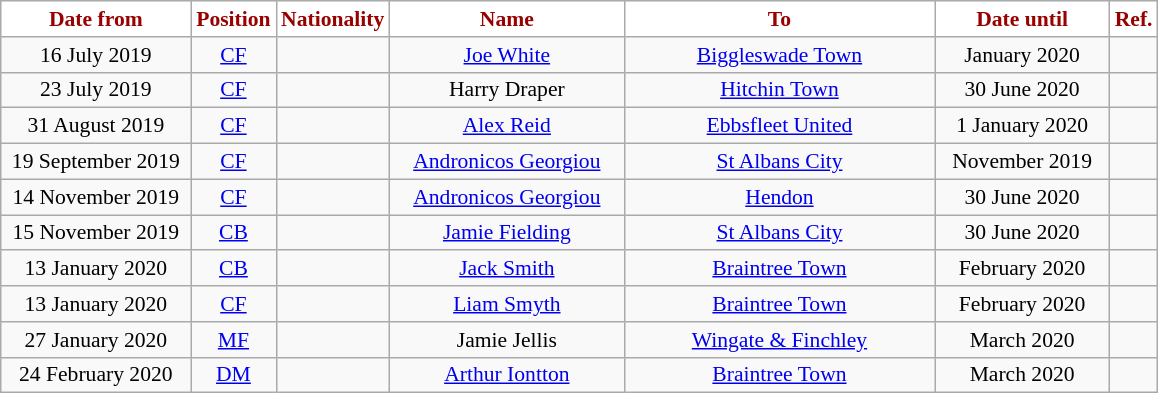<table class="wikitable"  style="text-align:center; font-size:90%; ">
<tr>
<th style="background:#FFFFFF; color:#990000; width:120px;">Date from</th>
<th style="background:#FFFFFF; color:#990000; width:50px;">Position</th>
<th style="background:#FFFFFF; color:#990000; width:50px;">Nationality</th>
<th style="background:#FFFFFF; color:#990000; width:150px;">Name</th>
<th style="background:#FFFFFF; color:#990000; width:200px;">To</th>
<th style="background:#FFFFFF; color:#990000; width:110px;">Date until</th>
<th style="background:#FFFFFF; color:#990000; width:25px;">Ref.</th>
</tr>
<tr>
<td>16 July 2019</td>
<td><a href='#'>CF</a></td>
<td></td>
<td><a href='#'>Joe White</a></td>
<td> <a href='#'>Biggleswade Town</a></td>
<td>January 2020</td>
<td></td>
</tr>
<tr>
<td>23 July 2019</td>
<td><a href='#'>CF</a></td>
<td></td>
<td>Harry Draper</td>
<td> <a href='#'>Hitchin Town</a></td>
<td>30 June 2020</td>
<td></td>
</tr>
<tr>
<td>31 August 2019</td>
<td><a href='#'>CF</a></td>
<td></td>
<td><a href='#'>Alex Reid</a></td>
<td> <a href='#'>Ebbsfleet United</a></td>
<td>1 January 2020</td>
<td></td>
</tr>
<tr>
<td>19 September 2019</td>
<td><a href='#'>CF</a></td>
<td></td>
<td><a href='#'>Andronicos Georgiou</a></td>
<td> <a href='#'>St Albans City</a></td>
<td>November 2019</td>
<td></td>
</tr>
<tr>
<td>14 November 2019</td>
<td><a href='#'>CF</a></td>
<td></td>
<td><a href='#'>Andronicos Georgiou</a></td>
<td> <a href='#'>Hendon</a></td>
<td>30 June 2020</td>
<td></td>
</tr>
<tr>
<td>15 November 2019</td>
<td><a href='#'>CB</a></td>
<td></td>
<td><a href='#'>Jamie Fielding</a></td>
<td> <a href='#'>St Albans City</a></td>
<td>30 June 2020</td>
<td></td>
</tr>
<tr>
<td>13 January 2020</td>
<td><a href='#'>CB</a></td>
<td></td>
<td><a href='#'>Jack Smith</a></td>
<td> <a href='#'>Braintree Town</a></td>
<td>February 2020</td>
<td></td>
</tr>
<tr>
<td>13 January 2020</td>
<td><a href='#'>CF</a></td>
<td></td>
<td><a href='#'>Liam Smyth</a></td>
<td> <a href='#'>Braintree Town</a></td>
<td>February 2020</td>
<td></td>
</tr>
<tr>
<td>27 January 2020</td>
<td><a href='#'>MF</a></td>
<td></td>
<td>Jamie Jellis</td>
<td> <a href='#'>Wingate & Finchley</a></td>
<td>March 2020</td>
<td></td>
</tr>
<tr>
<td>24 February 2020</td>
<td><a href='#'>DM</a></td>
<td></td>
<td><a href='#'>Arthur Iontton</a></td>
<td> <a href='#'>Braintree Town</a></td>
<td>March 2020</td>
<td></td>
</tr>
</table>
